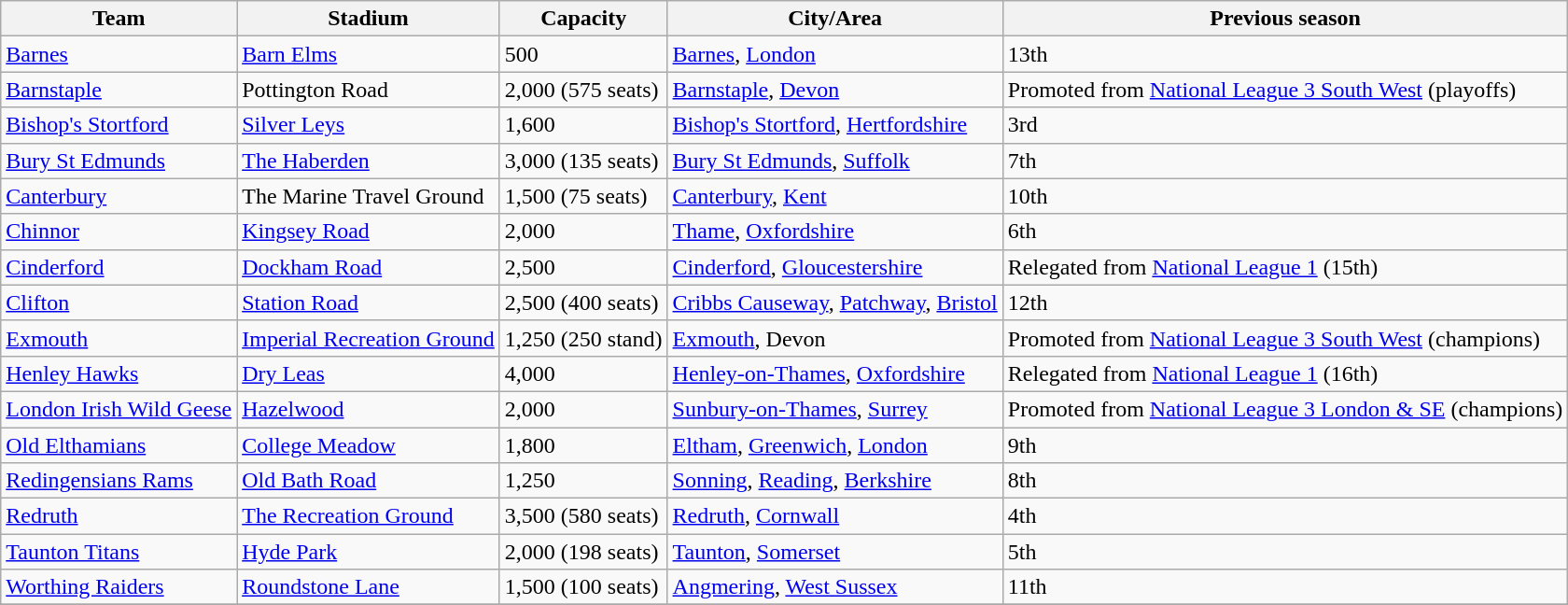<table class="wikitable sortable">
<tr>
<th>Team</th>
<th>Stadium</th>
<th>Capacity</th>
<th>City/Area</th>
<th>Previous season</th>
</tr>
<tr>
<td><a href='#'>Barnes</a></td>
<td><a href='#'>Barn Elms</a></td>
<td>500</td>
<td><a href='#'>Barnes</a>, <a href='#'>London</a></td>
<td>13th</td>
</tr>
<tr>
<td><a href='#'>Barnstaple</a></td>
<td>Pottington Road</td>
<td>2,000 (575 seats)</td>
<td><a href='#'>Barnstaple</a>, <a href='#'>Devon</a></td>
<td>Promoted from <a href='#'>National League 3 South West</a> (playoffs)</td>
</tr>
<tr>
<td><a href='#'>Bishop's Stortford</a></td>
<td><a href='#'>Silver Leys</a></td>
<td>1,600</td>
<td><a href='#'>Bishop's Stortford</a>, <a href='#'>Hertfordshire</a></td>
<td>3rd</td>
</tr>
<tr>
<td><a href='#'>Bury St Edmunds</a></td>
<td><a href='#'>The Haberden</a></td>
<td>3,000 (135 seats)</td>
<td><a href='#'>Bury St Edmunds</a>, <a href='#'>Suffolk</a></td>
<td>7th</td>
</tr>
<tr>
<td><a href='#'>Canterbury</a></td>
<td>The Marine Travel Ground</td>
<td>1,500 (75 seats)</td>
<td><a href='#'>Canterbury</a>, <a href='#'>Kent</a></td>
<td>10th</td>
</tr>
<tr>
<td><a href='#'>Chinnor</a></td>
<td><a href='#'>Kingsey Road</a></td>
<td>2,000</td>
<td><a href='#'>Thame</a>, <a href='#'>Oxfordshire</a></td>
<td>6th</td>
</tr>
<tr>
<td><a href='#'>Cinderford</a></td>
<td><a href='#'>Dockham Road</a></td>
<td>2,500</td>
<td><a href='#'>Cinderford</a>, <a href='#'>Gloucestershire</a></td>
<td>Relegated from <a href='#'>National League 1</a> (15th)</td>
</tr>
<tr>
<td><a href='#'>Clifton</a></td>
<td><a href='#'>Station Road</a></td>
<td>2,500 (400 seats)</td>
<td><a href='#'>Cribbs Causeway</a>, <a href='#'>Patchway</a>, <a href='#'>Bristol</a></td>
<td>12th</td>
</tr>
<tr>
<td><a href='#'>Exmouth</a></td>
<td><a href='#'>Imperial Recreation Ground</a></td>
<td>1,250 (250 stand)</td>
<td><a href='#'>Exmouth</a>, Devon</td>
<td>Promoted from <a href='#'>National League 3 South West</a> (champions)</td>
</tr>
<tr>
<td><a href='#'>Henley Hawks</a></td>
<td><a href='#'>Dry Leas</a></td>
<td>4,000</td>
<td><a href='#'>Henley-on-Thames</a>, <a href='#'>Oxfordshire</a></td>
<td>Relegated from <a href='#'>National League 1</a> (16th)</td>
</tr>
<tr>
<td><a href='#'>London Irish Wild Geese</a></td>
<td><a href='#'>Hazelwood</a></td>
<td>2,000</td>
<td><a href='#'>Sunbury-on-Thames</a>, <a href='#'>Surrey</a></td>
<td>Promoted from <a href='#'>National League 3 London & SE</a> (champions)</td>
</tr>
<tr>
<td><a href='#'>Old Elthamians</a></td>
<td><a href='#'>College Meadow</a></td>
<td>1,800</td>
<td><a href='#'>Eltham</a>, <a href='#'>Greenwich</a>, <a href='#'>London</a></td>
<td>9th</td>
</tr>
<tr>
<td><a href='#'>Redingensians Rams</a></td>
<td><a href='#'>Old Bath Road</a></td>
<td>1,250</td>
<td><a href='#'>Sonning</a>, <a href='#'>Reading</a>, <a href='#'>Berkshire</a></td>
<td>8th</td>
</tr>
<tr>
<td><a href='#'>Redruth</a></td>
<td><a href='#'>The Recreation Ground</a></td>
<td>3,500 (580 seats)</td>
<td><a href='#'>Redruth</a>, <a href='#'>Cornwall</a></td>
<td>4th</td>
</tr>
<tr>
<td><a href='#'>Taunton Titans</a></td>
<td><a href='#'>Hyde Park</a></td>
<td>2,000 (198 seats)</td>
<td><a href='#'>Taunton</a>, <a href='#'>Somerset</a></td>
<td>5th</td>
</tr>
<tr>
<td><a href='#'>Worthing Raiders</a></td>
<td><a href='#'>Roundstone Lane</a></td>
<td>1,500 (100 seats)</td>
<td><a href='#'>Angmering</a>, <a href='#'>West Sussex</a></td>
<td>11th</td>
</tr>
<tr>
</tr>
</table>
